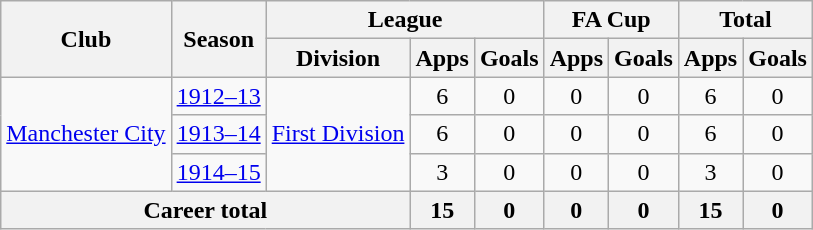<table class="wikitable" style="text-align:center">
<tr>
<th rowspan="2">Club</th>
<th rowspan="2">Season</th>
<th colspan="3">League</th>
<th colspan="2">FA Cup</th>
<th colspan="2">Total</th>
</tr>
<tr>
<th>Division</th>
<th>Apps</th>
<th>Goals</th>
<th>Apps</th>
<th>Goals</th>
<th>Apps</th>
<th>Goals</th>
</tr>
<tr>
<td rowspan="3"><a href='#'>Manchester City</a></td>
<td><a href='#'>1912–13</a></td>
<td rowspan="3"><a href='#'>First Division</a></td>
<td>6</td>
<td>0</td>
<td>0</td>
<td>0</td>
<td>6</td>
<td>0</td>
</tr>
<tr>
<td><a href='#'>1913–14</a></td>
<td>6</td>
<td>0</td>
<td>0</td>
<td>0</td>
<td>6</td>
<td>0</td>
</tr>
<tr>
<td><a href='#'>1914–15</a></td>
<td>3</td>
<td>0</td>
<td>0</td>
<td>0</td>
<td>3</td>
<td>0</td>
</tr>
<tr>
<th colspan="3">Career total</th>
<th>15</th>
<th>0</th>
<th>0</th>
<th>0</th>
<th>15</th>
<th>0</th>
</tr>
</table>
